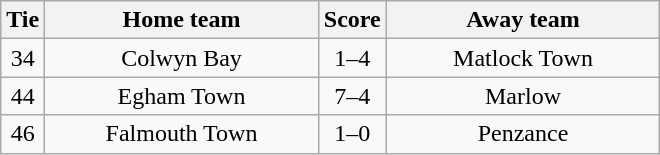<table class="wikitable" style="text-align:center;">
<tr>
<th width=20>Tie</th>
<th width=175>Home team</th>
<th width=20>Score</th>
<th width=175>Away team</th>
</tr>
<tr>
<td>34</td>
<td>Colwyn Bay</td>
<td>1–4</td>
<td>Matlock Town</td>
</tr>
<tr>
<td>44</td>
<td>Egham Town</td>
<td>7–4</td>
<td>Marlow</td>
</tr>
<tr>
<td>46</td>
<td>Falmouth Town</td>
<td>1–0</td>
<td>Penzance</td>
</tr>
</table>
